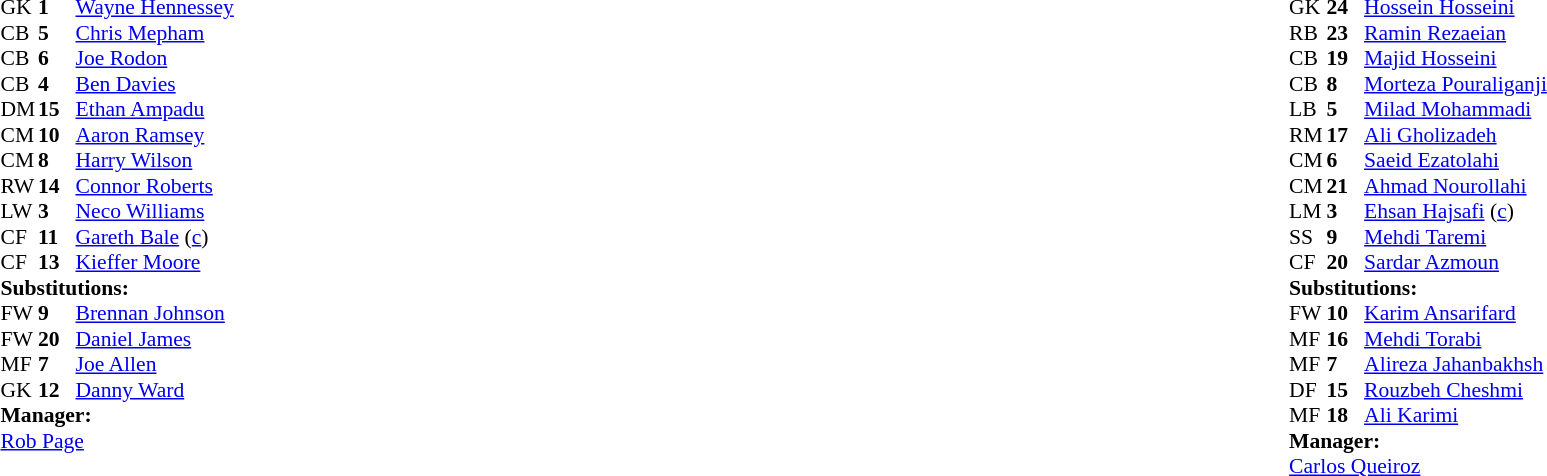<table width="100%">
<tr>
<td valign="top" width="40%"><br><table style="font-size:90%" cellspacing="0" cellpadding="0">
<tr>
<th width=25></th>
<th width=25></th>
</tr>
<tr>
<td>GK</td>
<td><strong>1</strong></td>
<td><a href='#'>Wayne Hennessey</a></td>
<td></td>
</tr>
<tr>
<td>CB</td>
<td><strong>5</strong></td>
<td><a href='#'>Chris Mepham</a></td>
</tr>
<tr>
<td>CB</td>
<td><strong>6</strong></td>
<td><a href='#'>Joe Rodon</a></td>
<td></td>
</tr>
<tr>
<td>CB</td>
<td><strong>4</strong></td>
<td><a href='#'>Ben Davies</a></td>
</tr>
<tr>
<td>DM</td>
<td><strong>15</strong></td>
<td><a href='#'>Ethan Ampadu</a></td>
<td></td>
<td></td>
</tr>
<tr>
<td>CM</td>
<td><strong>10</strong></td>
<td><a href='#'>Aaron Ramsey</a></td>
<td></td>
<td></td>
</tr>
<tr>
<td>CM</td>
<td><strong>8</strong></td>
<td><a href='#'>Harry Wilson</a></td>
<td></td>
<td></td>
</tr>
<tr>
<td>RW</td>
<td><strong>14</strong></td>
<td><a href='#'>Connor Roberts</a></td>
<td></td>
<td></td>
</tr>
<tr>
<td>LW</td>
<td><strong>3</strong></td>
<td><a href='#'>Neco Williams</a></td>
</tr>
<tr>
<td>CF</td>
<td><strong>11</strong></td>
<td><a href='#'>Gareth Bale</a> (<a href='#'>c</a>)</td>
</tr>
<tr>
<td>CF</td>
<td><strong>13</strong></td>
<td><a href='#'>Kieffer Moore</a></td>
</tr>
<tr>
<td colspan=3><strong>Substitutions:</strong></td>
</tr>
<tr>
<td>FW</td>
<td><strong>9</strong></td>
<td><a href='#'>Brennan Johnson</a></td>
<td></td>
<td></td>
</tr>
<tr>
<td>FW</td>
<td><strong>20</strong></td>
<td><a href='#'>Daniel James</a></td>
<td></td>
<td></td>
</tr>
<tr>
<td>MF</td>
<td><strong>7</strong></td>
<td><a href='#'>Joe Allen</a></td>
<td></td>
<td></td>
</tr>
<tr>
<td>GK</td>
<td><strong>12</strong></td>
<td><a href='#'>Danny Ward</a></td>
<td></td>
<td></td>
</tr>
<tr>
<td colspan=3><strong>Manager:</strong></td>
</tr>
<tr>
<td colspan=3><a href='#'>Rob Page</a></td>
</tr>
</table>
</td>
<td valign="top"></td>
<td valign="top" width="50%"><br><table style="font-size:90%; margin:auto" cellspacing="0" cellpadding="0">
<tr>
<th width=25></th>
<th width=25></th>
</tr>
<tr>
<td>GK</td>
<td><strong>24</strong></td>
<td><a href='#'>Hossein Hosseini</a></td>
</tr>
<tr>
<td>RB</td>
<td><strong>23</strong></td>
<td><a href='#'>Ramin Rezaeian</a></td>
<td></td>
</tr>
<tr>
<td>CB</td>
<td><strong>19</strong></td>
<td><a href='#'>Majid Hosseini</a></td>
</tr>
<tr>
<td>CB</td>
<td><strong>8</strong></td>
<td><a href='#'>Morteza Pouraliganji</a></td>
</tr>
<tr>
<td>LB</td>
<td><strong>5</strong></td>
<td><a href='#'>Milad Mohammadi</a></td>
</tr>
<tr>
<td>RM</td>
<td><strong>17</strong></td>
<td><a href='#'>Ali Gholizadeh</a></td>
<td></td>
<td></td>
</tr>
<tr>
<td>CM</td>
<td><strong>6</strong></td>
<td><a href='#'>Saeid Ezatolahi</a></td>
<td></td>
<td></td>
</tr>
<tr>
<td>CM</td>
<td><strong>21</strong></td>
<td><a href='#'>Ahmad Nourollahi</a></td>
<td></td>
<td></td>
</tr>
<tr>
<td>LM</td>
<td><strong>3</strong></td>
<td><a href='#'>Ehsan Hajsafi</a> (<a href='#'>c</a>)</td>
<td></td>
<td></td>
</tr>
<tr>
<td>SS</td>
<td><strong>9</strong></td>
<td><a href='#'>Mehdi Taremi</a></td>
</tr>
<tr>
<td>CF</td>
<td><strong>20</strong></td>
<td><a href='#'>Sardar Azmoun</a></td>
<td></td>
<td></td>
</tr>
<tr>
<td colspan=3><strong>Substitutions:</strong></td>
</tr>
<tr>
<td>FW</td>
<td><strong>10</strong></td>
<td><a href='#'>Karim Ansarifard</a></td>
<td></td>
<td></td>
</tr>
<tr>
<td>MF</td>
<td><strong>16</strong></td>
<td><a href='#'>Mehdi Torabi</a></td>
<td></td>
<td></td>
</tr>
<tr>
<td>MF</td>
<td><strong>7</strong></td>
<td><a href='#'>Alireza Jahanbakhsh</a></td>
<td></td>
<td></td>
</tr>
<tr>
<td>DF</td>
<td><strong>15</strong></td>
<td><a href='#'>Rouzbeh Cheshmi</a></td>
<td></td>
<td></td>
</tr>
<tr>
<td>MF</td>
<td><strong>18</strong></td>
<td><a href='#'>Ali Karimi</a></td>
<td></td>
<td></td>
</tr>
<tr>
<td colspan=3><strong>Manager:</strong></td>
</tr>
<tr>
<td colspan=3> <a href='#'>Carlos Queiroz</a></td>
</tr>
</table>
</td>
</tr>
</table>
